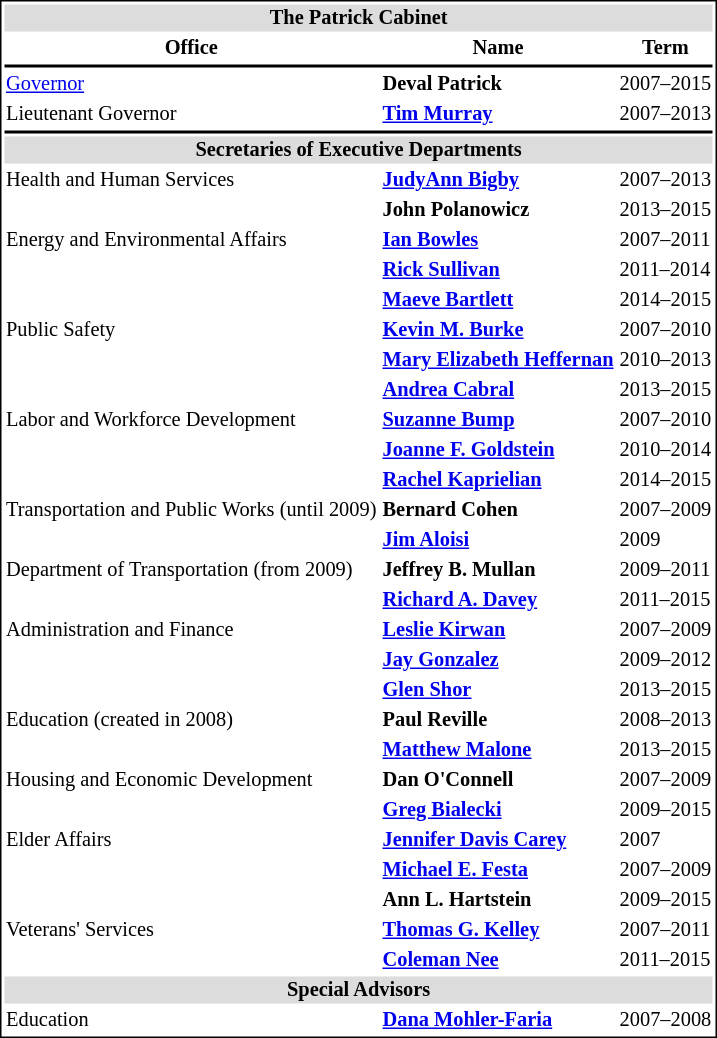<table cellpadding="1" cellspacing="2" style="float:margin:1em 1em 1em 0; border:1px solid #000; font-size:85%;">
<tr>
<th style="background:#dcdcdc;" colspan="3">The Patrick Cabinet</th>
</tr>
<tr>
<th>Office</th>
<th>Name</th>
<th>Term</th>
</tr>
<tr>
<th style="background:#000;" colspan="3"></th>
</tr>
<tr>
<td><a href='#'>Governor</a></td>
<td><strong>Deval Patrick</strong></td>
<td>2007–2015</td>
</tr>
<tr>
<td>Lieutenant Governor</td>
<td><strong><a href='#'>Tim Murray</a></strong></td>
<td>2007–2013</td>
</tr>
<tr>
<th style="background:#000;" colspan="3"></th>
</tr>
<tr>
<th style="background:#dcdcdc;" colspan="3">Secretaries of Executive Departments</th>
</tr>
<tr>
<td>Health and Human Services</td>
<td><strong><a href='#'>JudyAnn Bigby</a></strong></td>
<td>2007–2013</td>
</tr>
<tr>
<td> </td>
<td><strong>John Polanowicz</strong></td>
<td>2013–2015</td>
</tr>
<tr>
<td>Energy and Environmental Affairs</td>
<td><strong><a href='#'>Ian Bowles</a></strong></td>
<td>2007–2011</td>
</tr>
<tr>
<td> </td>
<td><strong><a href='#'>Rick Sullivan</a></strong></td>
<td>2011–2014</td>
</tr>
<tr>
<td> </td>
<td><strong><a href='#'>Maeve Bartlett</a></strong></td>
<td>2014–2015</td>
</tr>
<tr>
<td>Public Safety</td>
<td><strong><a href='#'>Kevin M. Burke</a></strong></td>
<td>2007–2010</td>
</tr>
<tr>
<td> </td>
<td><strong><a href='#'>Mary Elizabeth Heffernan</a></strong></td>
<td>2010–2013</td>
</tr>
<tr>
<td> </td>
<td><strong><a href='#'>Andrea Cabral</a></strong></td>
<td>2013–2015</td>
</tr>
<tr>
<td>Labor and Workforce Development</td>
<td><strong><a href='#'>Suzanne Bump</a></strong></td>
<td>2007–2010</td>
</tr>
<tr>
<td> </td>
<td><strong><a href='#'>Joanne F. Goldstein</a></strong></td>
<td>2010–2014</td>
</tr>
<tr>
<td> </td>
<td><strong><a href='#'>Rachel Kaprielian</a></strong></td>
<td>2014–2015</td>
</tr>
<tr>
<td>Transportation and Public Works (until 2009)</td>
<td><strong>Bernard Cohen</strong></td>
<td>2007–2009</td>
</tr>
<tr>
<td> </td>
<td><strong><a href='#'>Jim Aloisi</a></strong></td>
<td>2009</td>
</tr>
<tr>
<td>Department of Transportation (from 2009)</td>
<td><strong>Jeffrey B. Mullan</strong></td>
<td>2009–2011</td>
</tr>
<tr>
<td> </td>
<td><strong><a href='#'>Richard A. Davey</a></strong></td>
<td>2011–2015</td>
</tr>
<tr>
<td>Administration and Finance</td>
<td><strong><a href='#'>Leslie Kirwan</a></strong></td>
<td>2007–2009</td>
</tr>
<tr>
<td> </td>
<td><strong><a href='#'>Jay Gonzalez</a></strong></td>
<td>2009–2012</td>
</tr>
<tr>
<td> </td>
<td><strong><a href='#'>Glen Shor</a></strong></td>
<td>2013–2015</td>
</tr>
<tr>
<td>Education (created in 2008)</td>
<td><strong>Paul Reville</strong></td>
<td>2008–2013</td>
</tr>
<tr>
<td> </td>
<td><strong><a href='#'>Matthew Malone</a></strong></td>
<td>2013–2015</td>
</tr>
<tr>
<td>Housing and Economic Development</td>
<td><strong>Dan O'Connell</strong></td>
<td>2007–2009</td>
</tr>
<tr>
<td> </td>
<td><strong><a href='#'>Greg Bialecki</a></strong></td>
<td>2009–2015</td>
</tr>
<tr>
<td>Elder Affairs</td>
<td><strong><a href='#'>Jennifer Davis Carey</a></strong></td>
<td>2007</td>
</tr>
<tr>
<td> </td>
<td><strong><a href='#'>Michael E. Festa</a></strong></td>
<td>2007–2009</td>
</tr>
<tr>
<td> </td>
<td><strong>Ann L. Hartstein</strong></td>
<td>2009–2015</td>
</tr>
<tr>
<td>Veterans' Services</td>
<td><strong><a href='#'>Thomas G. Kelley</a></strong></td>
<td>2007–2011</td>
</tr>
<tr>
<td> </td>
<td><strong><a href='#'>Coleman Nee</a></strong></td>
<td>2011–2015</td>
</tr>
<tr>
<th style="background:#dcdcdc;" colspan="3">Special Advisors</th>
</tr>
<tr>
<td>Education</td>
<td><strong><a href='#'>Dana Mohler-Faria</a></strong></td>
<td>2007–2008</td>
</tr>
</table>
